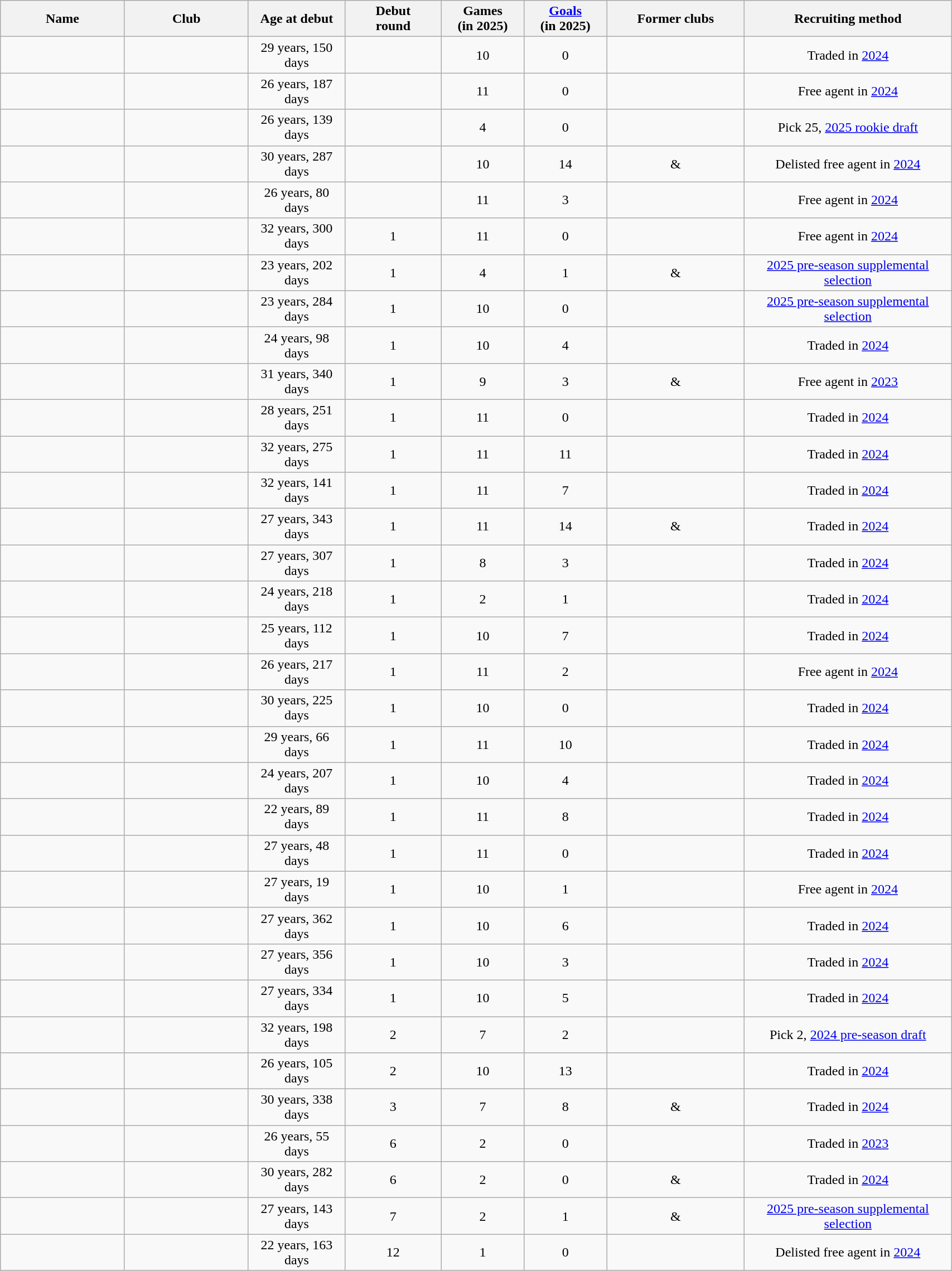<table class="wikitable sortable" style="width:90%; text-align: center;">
<tr>
<th style="width:9%;">Name</th>
<th width="9%">Club</th>
<th style="width:7%;">Age at debut</th>
<th width="7%">Debut<br>round</th>
<th width=6%>Games<br>(in 2025)</th>
<th width=6%><a href='#'>Goals</a><br>(in 2025)</th>
<th style="width:10%;">Former clubs</th>
<th style="width:15%;">Recruiting method</th>
</tr>
<tr>
<td align=left></td>
<td></td>
<td>29 years, 150 days</td>
<td></td>
<td>10</td>
<td>0</td>
<td></td>
<td>Traded in <a href='#'>2024</a></td>
</tr>
<tr>
<td align=left></td>
<td></td>
<td>26 years, 187 days</td>
<td></td>
<td>11</td>
<td>0</td>
<td></td>
<td>Free agent in <a href='#'>2024</a></td>
</tr>
<tr>
<td align=left></td>
<td></td>
<td>26 years, 139 days</td>
<td></td>
<td>4</td>
<td>0</td>
<td></td>
<td>Pick 25, <a href='#'>2025 rookie draft</a></td>
</tr>
<tr>
<td align=left></td>
<td></td>
<td>30 years, 287 days</td>
<td></td>
<td>10</td>
<td>14</td>
<td> & </td>
<td>Delisted free agent in <a href='#'>2024</a></td>
</tr>
<tr>
<td align=left></td>
<td></td>
<td>26 years, 80 days</td>
<td></td>
<td>11</td>
<td>3</td>
<td></td>
<td>Free agent in <a href='#'>2024</a></td>
</tr>
<tr>
<td align=left></td>
<td></td>
<td>32 years, 300 days</td>
<td>1</td>
<td>11</td>
<td>0</td>
<td></td>
<td>Free agent in <a href='#'>2024</a></td>
</tr>
<tr>
<td align=left></td>
<td></td>
<td>23 years, 202 days</td>
<td>1</td>
<td>4</td>
<td>1</td>
<td> & </td>
<td><a href='#'>2025 pre-season supplemental selection</a></td>
</tr>
<tr>
<td align=left></td>
<td></td>
<td>23 years, 284 days</td>
<td>1</td>
<td>10</td>
<td>0</td>
<td></td>
<td><a href='#'>2025 pre-season supplemental selection</a></td>
</tr>
<tr>
<td align=left></td>
<td></td>
<td>24 years, 98 days</td>
<td>1</td>
<td>10</td>
<td>4</td>
<td></td>
<td>Traded in <a href='#'>2024</a></td>
</tr>
<tr>
<td align=left></td>
<td></td>
<td>31 years, 340 days</td>
<td>1</td>
<td>9</td>
<td>3</td>
<td> & </td>
<td>Free agent in <a href='#'>2023</a></td>
</tr>
<tr>
<td align=left></td>
<td></td>
<td>28 years, 251 days</td>
<td>1</td>
<td>11</td>
<td>0</td>
<td></td>
<td>Traded in <a href='#'>2024</a></td>
</tr>
<tr>
<td align=left></td>
<td></td>
<td>32 years, 275 days</td>
<td>1</td>
<td>11</td>
<td>11</td>
<td></td>
<td>Traded in <a href='#'>2024</a></td>
</tr>
<tr>
<td align=left></td>
<td></td>
<td>32 years, 141 days</td>
<td>1</td>
<td>11</td>
<td>7</td>
<td></td>
<td>Traded in <a href='#'>2024</a></td>
</tr>
<tr>
<td align=left></td>
<td></td>
<td>27 years, 343 days</td>
<td>1</td>
<td>11</td>
<td>14</td>
<td> & </td>
<td>Traded in <a href='#'>2024</a></td>
</tr>
<tr>
<td align=left></td>
<td></td>
<td>27 years, 307 days</td>
<td>1</td>
<td>8</td>
<td>3</td>
<td></td>
<td>Traded in <a href='#'>2024</a></td>
</tr>
<tr>
<td align=left></td>
<td></td>
<td>24 years, 218 days</td>
<td>1</td>
<td>2</td>
<td>1</td>
<td></td>
<td>Traded in <a href='#'>2024</a></td>
</tr>
<tr>
<td align=left></td>
<td></td>
<td>25 years, 112 days</td>
<td>1</td>
<td>10</td>
<td>7</td>
<td></td>
<td>Traded in <a href='#'>2024</a></td>
</tr>
<tr>
<td align=left></td>
<td></td>
<td>26 years, 217 days</td>
<td>1</td>
<td>11</td>
<td>2</td>
<td></td>
<td>Free agent in <a href='#'>2024</a></td>
</tr>
<tr>
<td align=left></td>
<td></td>
<td>30 years, 225 days</td>
<td>1</td>
<td>10</td>
<td>0</td>
<td></td>
<td>Traded in <a href='#'>2024</a></td>
</tr>
<tr>
<td align=left></td>
<td></td>
<td>29 years, 66 days</td>
<td>1</td>
<td>11</td>
<td>10</td>
<td></td>
<td>Traded in <a href='#'>2024</a></td>
</tr>
<tr>
<td align=left></td>
<td></td>
<td>24 years, 207 days</td>
<td>1</td>
<td>10</td>
<td>4</td>
<td></td>
<td>Traded in <a href='#'>2024</a></td>
</tr>
<tr>
<td align=left></td>
<td></td>
<td>22 years, 89 days</td>
<td>1</td>
<td>11</td>
<td>8</td>
<td></td>
<td>Traded in <a href='#'>2024</a></td>
</tr>
<tr>
<td align=left></td>
<td></td>
<td>27 years, 48 days</td>
<td>1</td>
<td>11</td>
<td>0</td>
<td></td>
<td>Traded in <a href='#'>2024</a></td>
</tr>
<tr>
<td align=left></td>
<td></td>
<td>27 years, 19 days</td>
<td>1</td>
<td>10</td>
<td>1</td>
<td></td>
<td>Free agent in <a href='#'>2024</a></td>
</tr>
<tr>
<td align=left></td>
<td></td>
<td>27 years, 362 days</td>
<td>1</td>
<td>10</td>
<td>6</td>
<td></td>
<td>Traded in <a href='#'>2024</a></td>
</tr>
<tr>
<td align=left></td>
<td></td>
<td>27 years, 356 days</td>
<td>1</td>
<td>10</td>
<td>3</td>
<td></td>
<td>Traded in <a href='#'>2024</a></td>
</tr>
<tr>
<td align=left></td>
<td></td>
<td>27 years, 334 days</td>
<td>1</td>
<td>10</td>
<td>5</td>
<td></td>
<td>Traded in <a href='#'>2024</a></td>
</tr>
<tr>
<td align=left></td>
<td></td>
<td>32 years, 198 days</td>
<td>2</td>
<td>7</td>
<td>2</td>
<td></td>
<td>Pick 2, <a href='#'>2024 pre-season draft</a></td>
</tr>
<tr>
<td align=left></td>
<td></td>
<td>26 years, 105 days</td>
<td>2</td>
<td>10</td>
<td>13</td>
<td></td>
<td>Traded in <a href='#'>2024</a></td>
</tr>
<tr>
<td align=left></td>
<td></td>
<td>30 years, 338 days</td>
<td>3</td>
<td>7</td>
<td>8</td>
<td> & </td>
<td>Traded in <a href='#'>2024</a></td>
</tr>
<tr>
<td align=left></td>
<td></td>
<td>26 years, 55 days</td>
<td>6</td>
<td>2</td>
<td>0</td>
<td></td>
<td>Traded in <a href='#'>2023</a></td>
</tr>
<tr>
<td align=left></td>
<td></td>
<td>30 years, 282 days</td>
<td>6</td>
<td>2</td>
<td>0</td>
<td> & </td>
<td>Traded in <a href='#'>2024</a></td>
</tr>
<tr>
<td align=left></td>
<td></td>
<td>27 years, 143 days</td>
<td>7</td>
<td>2</td>
<td>1</td>
<td> & </td>
<td><a href='#'>2025 pre-season supplemental selection</a></td>
</tr>
<tr>
<td align=left></td>
<td></td>
<td>22 years, 163 days</td>
<td>12</td>
<td>1</td>
<td>0</td>
<td></td>
<td>Delisted free agent in <a href='#'>2024</a></td>
</tr>
</table>
